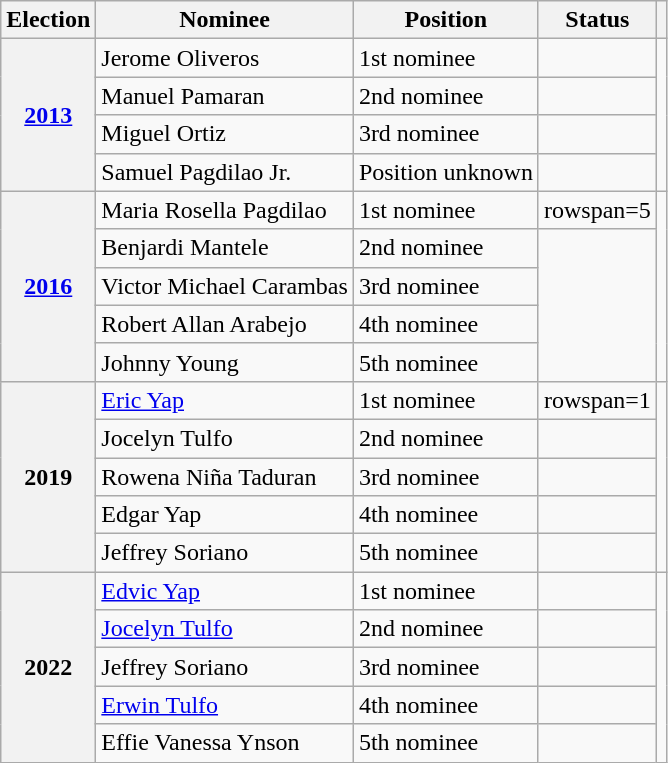<table class=wikitable style="text-align:rleft">
<tr>
<th>Election</th>
<th>Nominee</th>
<th>Position</th>
<th>Status</th>
<th></th>
</tr>
<tr>
<th rowspan=4><a href='#'>2013</a></th>
<td>Jerome Oliveros</td>
<td>1st nominee</td>
<td></td>
<td rowspan=4></td>
</tr>
<tr>
<td>Manuel Pamaran</td>
<td>2nd nominee</td>
<td></td>
</tr>
<tr>
<td>Miguel Ortiz</td>
<td>3rd nominee</td>
<td></td>
</tr>
<tr>
<td>Samuel Pagdilao Jr.</td>
<td>Position unknown</td>
<td></td>
</tr>
<tr>
<th rowspan=5><a href='#'>2016</a></th>
<td>Maria Rosella Pagdilao</td>
<td>1st nominee</td>
<td>rowspan=5 </td>
<td rowspan=5></td>
</tr>
<tr>
<td>Benjardi Mantele</td>
<td>2nd nominee</td>
</tr>
<tr>
<td>Victor Michael Carambas</td>
<td>3rd nominee</td>
</tr>
<tr>
<td>Robert Allan Arabejo</td>
<td>4th nominee</td>
</tr>
<tr>
<td>Johnny Young</td>
<td>5th nominee</td>
</tr>
<tr>
<th rowspan=5>2019</th>
<td><a href='#'>Eric Yap</a></td>
<td>1st nominee</td>
<td>rowspan=1 </td>
<td rowspan=5></td>
</tr>
<tr>
<td>Jocelyn Tulfo</td>
<td>2nd nominee</td>
<td></td>
</tr>
<tr>
<td>Rowena Niña Taduran</td>
<td>3rd nominee</td>
<td></td>
</tr>
<tr>
<td>Edgar Yap</td>
<td>4th nominee</td>
<td></td>
</tr>
<tr>
<td>Jeffrey Soriano</td>
<td>5th nominee</td>
<td></td>
</tr>
<tr>
<th rowspan=5>2022</th>
<td><a href='#'>Edvic Yap</a></td>
<td>1st nominee</td>
<td></td>
<td rowspan=5></td>
</tr>
<tr>
<td><a href='#'>Jocelyn Tulfo</a></td>
<td>2nd nominee</td>
<td></td>
</tr>
<tr>
<td>Jeffrey Soriano</td>
<td>3rd nominee</td>
<td></td>
</tr>
<tr>
<td><a href='#'>Erwin Tulfo</a></td>
<td>4th nominee</td>
<td></td>
</tr>
<tr>
<td>Effie Vanessa Ynson</td>
<td>5th nominee</td>
<td></td>
</tr>
</table>
